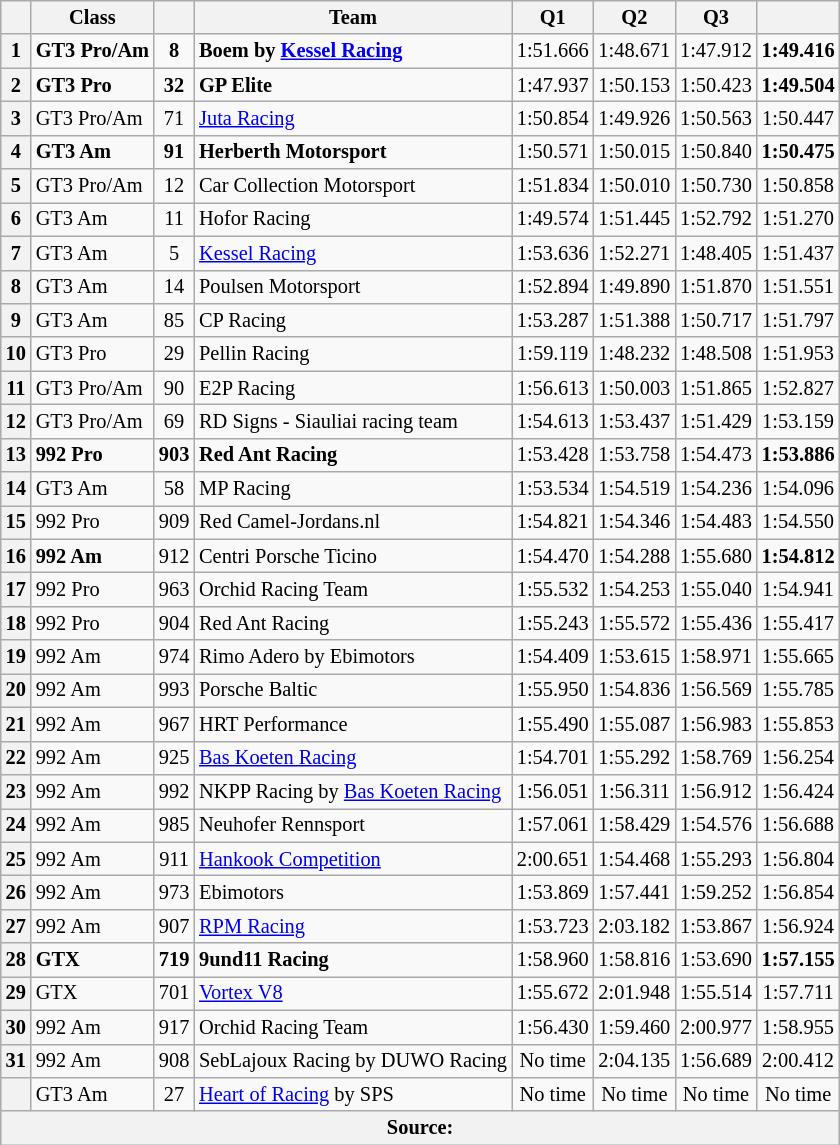<table class="wikitable sortable" style="font-size:85%;">
<tr>
<th scope="col"></th>
<th scope="col">Class</th>
<th scope="col"></th>
<th scope="col">Team</th>
<th scope="col">Q1</th>
<th scope="col">Q2</th>
<th scope="col">Q3</th>
<th scope="col"></th>
</tr>
<tr>
<th>1</th>
<td><strong>GT3 Pro/Am</strong></td>
<td align=center><strong>8</strong></td>
<td> <strong>Boem by <a href='#'>Kessel Racing</a></strong></td>
<td align=center>1:51.666</td>
<td align=center>1:48.671</td>
<td align=center>1:47.912</td>
<td align=center><strong>1:49.416</strong></td>
</tr>
<tr>
<th>2</th>
<td><strong>GT3 Pro</strong></td>
<td align=center><strong>32</strong></td>
<td> <strong>GP Elite</strong></td>
<td align=center>1:47.937</td>
<td align=center>1:50.153</td>
<td align=center>1:50.423</td>
<td align=center><strong>1:49.504</strong></td>
</tr>
<tr>
<th>3</th>
<td>GT3 Pro/Am</td>
<td align=center>71</td>
<td> <a href='#'>Juta Racing</a></td>
<td align=center>1:50.854</td>
<td align=center>1:49.926</td>
<td align=center>1:50.563</td>
<td align=center>1:50.447</td>
</tr>
<tr>
<th>4</th>
<td><strong>GT3 Am</strong></td>
<td align=center><strong>91</strong></td>
<td> <strong>Herberth Motorsport</strong></td>
<td align=center>1:50.571</td>
<td align=center>1:50.015</td>
<td align=center>1:50.840</td>
<td align=center><strong>1:50.475</strong></td>
</tr>
<tr>
<th>5</th>
<td>GT3 Pro/Am</td>
<td align=center>12</td>
<td> Car Collection Motorsport</td>
<td align=center>1:51.834</td>
<td align=center>1:50.010</td>
<td align=center>1:50.730</td>
<td align=center>1:50.858</td>
</tr>
<tr>
<th>6</th>
<td>GT3 Am</td>
<td align=center>11</td>
<td> Hofor Racing</td>
<td align=center>1:49.574</td>
<td align=center>1:51.445</td>
<td align=center>1:52.792</td>
<td align=center>1:51.270</td>
</tr>
<tr>
<th>7</th>
<td>GT3 Am</td>
<td align=center>5</td>
<td> <a href='#'>Kessel Racing</a></td>
<td align=center>1:53.636</td>
<td align=center>1:52.271</td>
<td align=center>1:48.405</td>
<td align=center>1:51.437</td>
</tr>
<tr>
<th>8</th>
<td>GT3 Am</td>
<td align=center>14</td>
<td> Poulsen Motorsport</td>
<td align=center>1:52.894</td>
<td align=center>1:49.890</td>
<td align=center>1:51.870</td>
<td align=center>1:51.551</td>
</tr>
<tr>
<th>9</th>
<td>GT3 Am</td>
<td align=center>85</td>
<td> CP Racing</td>
<td align=center>1:53.287</td>
<td align=center>1:51.388</td>
<td align=center>1:50.717</td>
<td align=center>1:51.797</td>
</tr>
<tr>
<th>10</th>
<td>GT3 Pro</td>
<td align=center>29</td>
<td> Pellin Racing</td>
<td align=center>1:59.119</td>
<td align=center>1:48.232</td>
<td align=center>1:48.508</td>
<td align=center>1:51.953</td>
</tr>
<tr>
<th>11</th>
<td>GT3 Pro/Am</td>
<td align=center>90</td>
<td> E2P Racing</td>
<td align=center>1:56.613</td>
<td align=center>1:50.003</td>
<td align=center>1:51.865</td>
<td align=center>1:52.827</td>
</tr>
<tr>
<th>12</th>
<td>GT3 Pro/Am</td>
<td align=center>69</td>
<td> RD Signs - Siauliai racing team</td>
<td align=center>1:54.613</td>
<td align=center>1:53.437</td>
<td align=center>1:51.429</td>
<td align=center>1:53.159</td>
</tr>
<tr>
<th>13</th>
<td><strong>992 Pro</strong></td>
<td align=center><strong>903</strong></td>
<td> <strong>Red Ant Racing</strong></td>
<td align=center>1:53.428</td>
<td align=center>1:53.758</td>
<td align=center>1:54.473</td>
<td align=center><strong>1:53.886</strong></td>
</tr>
<tr>
<th>14</th>
<td>GT3 Am</td>
<td align=center>58</td>
<td> MP Racing</td>
<td align=center>1:53.534</td>
<td align=center>1:54.519</td>
<td align=center>1:54.236</td>
<td align=center>1:54.096</td>
</tr>
<tr>
<th>15</th>
<td>992 Pro</td>
<td align=center>909</td>
<td> Red Camel-Jordans.nl</td>
<td align=center>1:54.821</td>
<td align=center>1:54.346</td>
<td align=center>1:54.483</td>
<td align=center>1:54.550</td>
</tr>
<tr>
<th>16</th>
<td><strong>992 Am</strong></td>
<td align=center>912</td>
<td> Centri Porsche Ticino</td>
<td align=center>1:54.470</td>
<td align=center>1:54.288</td>
<td align=center>1:55.680</td>
<td align=center><strong>1:54.812</strong></td>
</tr>
<tr>
<th>17</th>
<td>992 Pro</td>
<td align=center>963</td>
<td> Orchid Racing Team</td>
<td align=center>1:55.532</td>
<td align=center>1:54.253</td>
<td align=center>1:55.040</td>
<td align=center>1:54.941</td>
</tr>
<tr>
<th>18</th>
<td>992 Pro</td>
<td align=center>904</td>
<td> Red Ant Racing</td>
<td align=center>1:55.243</td>
<td align=center>1:55.572</td>
<td align=center>1:55.436</td>
<td align=center>1:55.417</td>
</tr>
<tr>
<th>19</th>
<td>992 Am</td>
<td align=center>974</td>
<td> Rimo Adero by Ebimotors</td>
<td align=center>1:54.409</td>
<td align=center>1:53.615</td>
<td align=center>1:58.971</td>
<td align=center>1:55.665</td>
</tr>
<tr>
<th>20</th>
<td>992 Am</td>
<td align=center>993</td>
<td> Porsche Baltic</td>
<td align=center>1:55.950</td>
<td align=center>1:54.836</td>
<td align=center>1:56.569</td>
<td align=center>1:55.785</td>
</tr>
<tr>
<th>21</th>
<td>992 Am</td>
<td align=center>967</td>
<td> HRT Performance</td>
<td align=center>1:55.490</td>
<td align=center>1:55.087</td>
<td align=center>1:56.983</td>
<td align=center>1:55.853</td>
</tr>
<tr>
<th>22</th>
<td>992 Am</td>
<td align=center>925</td>
<td> <a href='#'>Bas Koeten Racing</a></td>
<td align=center>1:54.701</td>
<td align=center>1:55.292</td>
<td align=center>1:58.769</td>
<td align=center>1:56.254</td>
</tr>
<tr>
<th>23</th>
<td>992 Am</td>
<td align=center>992</td>
<td> NKPP Racing by <a href='#'>Bas Koeten Racing</a></td>
<td align=center>1:56.051</td>
<td align=center>1:56.311</td>
<td align=center>1:56.912</td>
<td align=center>1:56.424</td>
</tr>
<tr>
<th>24</th>
<td>992 Am</td>
<td align=center>985</td>
<td> Neuhofer Rennsport</td>
<td align=center>1:57.061</td>
<td align=center>1:58.429</td>
<td align=center>1:54.576</td>
<td align=center>1:56.688</td>
</tr>
<tr>
<th>25</th>
<td>992 Am</td>
<td align=center>911</td>
<td> <a href='#'>Hankook Competition</a></td>
<td align=center>2:00.651</td>
<td align=center>1:54.468</td>
<td align=center>1:55.293</td>
<td align=center>1:56.804</td>
</tr>
<tr>
<th>26</th>
<td>992 Am</td>
<td align=center>973</td>
<td> Ebimotors</td>
<td align=center>1:53.869</td>
<td align=center>1:57.441</td>
<td align=center>1:59.252</td>
<td align=center>1:56.854</td>
</tr>
<tr>
<th>27</th>
<td>992 Am</td>
<td align=center>907</td>
<td> <a href='#'>RPM Racing</a></td>
<td align=center>1:53.723</td>
<td align=center>2:03.182</td>
<td align=center>1:53.867</td>
<td align=center>1:56.924</td>
</tr>
<tr>
<th>28</th>
<td><strong>GTX</strong></td>
<td align=center><strong>719</strong></td>
<td> <strong>9und11 Racing</strong></td>
<td align=center>1:58.960</td>
<td align=center>1:58.816</td>
<td align=center>1:53.690</td>
<td align=center><strong>1:57.155</strong></td>
</tr>
<tr>
<th>29</th>
<td>GTX</td>
<td align=center>701</td>
<td> <a href='#'>Vortex V8</a></td>
<td align=center>1:55.672</td>
<td align=center>2:01.948</td>
<td align=center>1:55.514</td>
<td align=center>1:57.711</td>
</tr>
<tr>
<th>30</th>
<td>992 Am</td>
<td align=center>917</td>
<td> Orchid Racing Team</td>
<td align=center>1:56.430</td>
<td align=center>1:59.460</td>
<td align=center>2:00.977</td>
<td align=center>1:58.955</td>
</tr>
<tr>
<th>31</th>
<td>992 Am</td>
<td align=center>908</td>
<td> SebLajoux Racing by DUWO Racing</td>
<td align=center>No time</td>
<td align=center>2:04.135</td>
<td align=center>1:56.689</td>
<td align=center>2:00.412</td>
</tr>
<tr>
<th></th>
<td>GT3 Am</td>
<td align=center>27</td>
<td> <a href='#'>Heart of Racing</a> by SPS</td>
<td align=center>No time</td>
<td align=center>No time</td>
<td align=center>No time</td>
<td align=center>No time</td>
</tr>
<tr>
<th colspan=8>Source:</th>
</tr>
</table>
